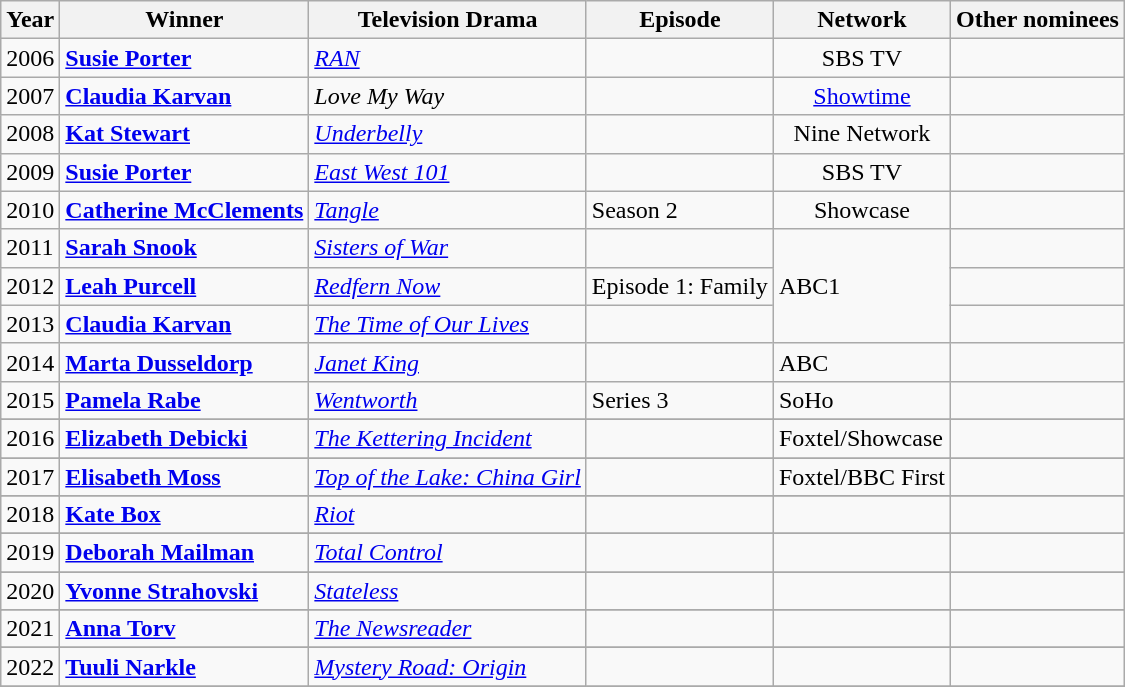<table class="wikitable">
<tr>
<th>Year</th>
<th>Winner</th>
<th>Television Drama</th>
<th>Episode</th>
<th>Network</th>
<th>Other nominees</th>
</tr>
<tr>
<td>2006</td>
<td><strong><a href='#'>Susie Porter</a></strong></td>
<td><em><a href='#'>RAN</a></em></td>
<td></td>
<td style="text-align:center;">SBS TV</td>
<td></td>
</tr>
<tr>
<td>2007</td>
<td><strong><a href='#'>Claudia Karvan</a></strong></td>
<td><em>Love My Way</em></td>
<td></td>
<td style="text-align:center;"><a href='#'>Showtime</a></td>
<td></td>
</tr>
<tr>
<td>2008</td>
<td><strong><a href='#'>Kat Stewart</a></strong></td>
<td><em><a href='#'>Underbelly</a></em></td>
<td></td>
<td style="text-align:center;">Nine Network</td>
<td></td>
</tr>
<tr>
<td>2009</td>
<td><strong><a href='#'>Susie Porter</a></strong></td>
<td><em><a href='#'>East West 101</a></em></td>
<td></td>
<td style="text-align:center;">SBS TV</td>
<td></td>
</tr>
<tr>
<td>2010</td>
<td><strong><a href='#'>Catherine McClements</a></strong></td>
<td><em><a href='#'>Tangle</a></em></td>
<td>Season 2</td>
<td style="text-align:center;">Showcase</td>
<td></td>
</tr>
<tr>
<td>2011</td>
<td><strong><a href='#'>Sarah Snook</a></strong></td>
<td><em><a href='#'>Sisters of War</a></em></td>
<td></td>
<td rowspan="3">ABC1</td>
<td></td>
</tr>
<tr>
<td>2012</td>
<td><strong><a href='#'>Leah Purcell</a></strong></td>
<td><em><a href='#'>Redfern Now</a></em></td>
<td>Episode 1: Family</td>
<td></td>
</tr>
<tr>
<td>2013</td>
<td><strong><a href='#'>Claudia Karvan</a></strong></td>
<td><em><a href='#'>The Time of Our Lives</a></em></td>
<td></td>
<td></td>
</tr>
<tr>
<td>2014</td>
<td><strong><a href='#'>Marta Dusseldorp</a></strong></td>
<td><em><a href='#'>Janet King</a></em></td>
<td></td>
<td>ABC</td>
<td></td>
</tr>
<tr>
<td>2015</td>
<td><strong><a href='#'>Pamela Rabe</a></strong></td>
<td><em><a href='#'>Wentworth</a></em></td>
<td>Series 3</td>
<td>SoHo</td>
<td></td>
</tr>
<tr>
</tr>
<tr>
<td>2016</td>
<td><strong><a href='#'>Elizabeth Debicki</a></strong></td>
<td><em><a href='#'>The Kettering Incident</a></em></td>
<td></td>
<td>Foxtel/Showcase</td>
<td></td>
</tr>
<tr>
</tr>
<tr>
<td>2017</td>
<td><strong><a href='#'>Elisabeth Moss</a></strong></td>
<td><em><a href='#'>Top of the Lake: China Girl</a></em></td>
<td></td>
<td>Foxtel/BBC First</td>
<td></td>
</tr>
<tr>
</tr>
<tr>
<td>2018</td>
<td><strong><a href='#'>Kate Box</a></strong></td>
<td><em><a href='#'>Riot</a></em></td>
<td></td>
<td></td>
<td></td>
</tr>
<tr>
</tr>
<tr>
<td>2019</td>
<td><strong><a href='#'>Deborah Mailman</a></strong></td>
<td><em><a href='#'>Total Control</a></em></td>
<td></td>
<td></td>
<td></td>
</tr>
<tr>
</tr>
<tr>
<td>2020</td>
<td><strong><a href='#'>Yvonne Strahovski</a></strong></td>
<td><em><a href='#'>Stateless</a></em></td>
<td></td>
<td></td>
<td></td>
</tr>
<tr>
</tr>
<tr>
<td>2021</td>
<td><strong><a href='#'>Anna Torv</a></strong></td>
<td><em><a href='#'>The Newsreader</a></em></td>
<td></td>
<td></td>
<td></td>
</tr>
<tr>
</tr>
<tr>
<td>2022</td>
<td><strong><a href='#'>Tuuli Narkle</a></strong></td>
<td><em><a href='#'>Mystery Road: Origin</a></em></td>
<td></td>
<td></td>
<td></td>
</tr>
<tr>
</tr>
</table>
